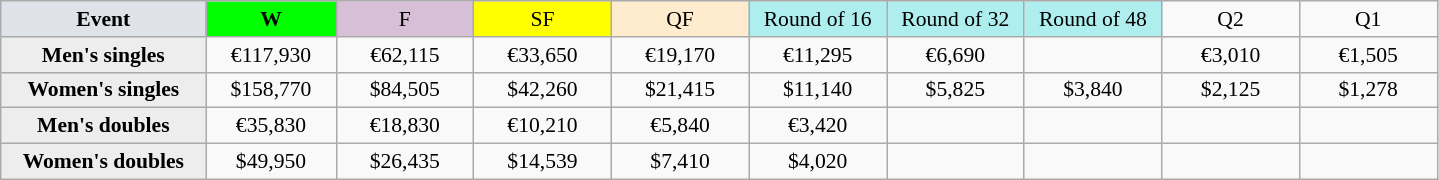<table class=wikitable style=font-size:90%;text-align:center>
<tr>
<td width=130 bgcolor=dfe2e9><strong>Event</strong></td>
<td width=80 bgcolor=lime><strong>W</strong></td>
<td width=85 bgcolor=thistle>F</td>
<td width=85 bgcolor=ffff00>SF</td>
<td width=85 bgcolor=ffebcd>QF</td>
<td width=85 bgcolor=afeeee>Round of 16</td>
<td width=85 bgcolor=afeeee>Round of 32</td>
<td width=85 bgcolor=afeeee>Round of 48</td>
<td width=85>Q2</td>
<td width=85>Q1</td>
</tr>
<tr>
<th style=background:#ededed>Men's singles</th>
<td>€117,930</td>
<td>€62,115</td>
<td>€33,650</td>
<td>€19,170</td>
<td>€11,295</td>
<td>€6,690</td>
<td></td>
<td>€3,010</td>
<td>€1,505</td>
</tr>
<tr>
<th style=background:#ededed>Women's singles</th>
<td>$158,770</td>
<td>$84,505</td>
<td>$42,260</td>
<td>$21,415</td>
<td>$11,140</td>
<td>$5,825</td>
<td>$3,840</td>
<td>$2,125</td>
<td>$1,278</td>
</tr>
<tr>
<th style=background:#ededed>Men's doubles</th>
<td>€35,830</td>
<td>€18,830</td>
<td>€10,210</td>
<td>€5,840</td>
<td>€3,420</td>
<td></td>
<td></td>
<td></td>
<td></td>
</tr>
<tr>
<th style=background:#ededed>Women's doubles</th>
<td>$49,950</td>
<td>$26,435</td>
<td>$14,539</td>
<td>$7,410</td>
<td>$4,020</td>
<td></td>
<td></td>
<td></td>
<td></td>
</tr>
</table>
